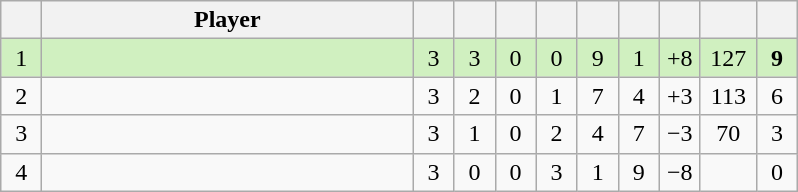<table class="wikitable" style="text-align:center; margin: 1em auto 1em auto, align:left">
<tr>
<th width=20></th>
<th width=240>Player</th>
<th width=20></th>
<th width=20></th>
<th width=20></th>
<th width=20></th>
<th width=20></th>
<th width=20></th>
<th width=20></th>
<th width=30></th>
<th width=20></th>
</tr>
<tr style="background:#D0F0C0;">
<td>1</td>
<td align=left></td>
<td>3</td>
<td>3</td>
<td>0</td>
<td>0</td>
<td>9</td>
<td>1</td>
<td>+8</td>
<td>127</td>
<td><strong>9</strong></td>
</tr>
<tr style=>
<td>2</td>
<td align=left></td>
<td>3</td>
<td>2</td>
<td>0</td>
<td>1</td>
<td>7</td>
<td>4</td>
<td>+3</td>
<td>113</td>
<td>6</td>
</tr>
<tr style=>
<td>3</td>
<td align=left></td>
<td>3</td>
<td>1</td>
<td>0</td>
<td>2</td>
<td>4</td>
<td>7</td>
<td>−3</td>
<td>70</td>
<td>3</td>
</tr>
<tr style=>
<td>4</td>
<td align=left></td>
<td>3</td>
<td>0</td>
<td>0</td>
<td>3</td>
<td>1</td>
<td>9</td>
<td>−8</td>
<td></td>
<td>0</td>
</tr>
</table>
